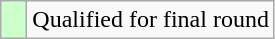<table class="wikitable">
<tr>
<td style="width:10px; background:#cfc"></td>
<td>Qualified for final round</td>
</tr>
</table>
